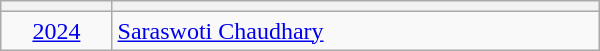<table class=wikitable style="width: 400px;">
<tr>
<th width="40"></th>
<th width="200"></th>
</tr>
<tr>
<td align=center><a href='#'>2024</a></td>
<td> <a href='#'>Saraswoti Chaudhary</a></td>
</tr>
</table>
